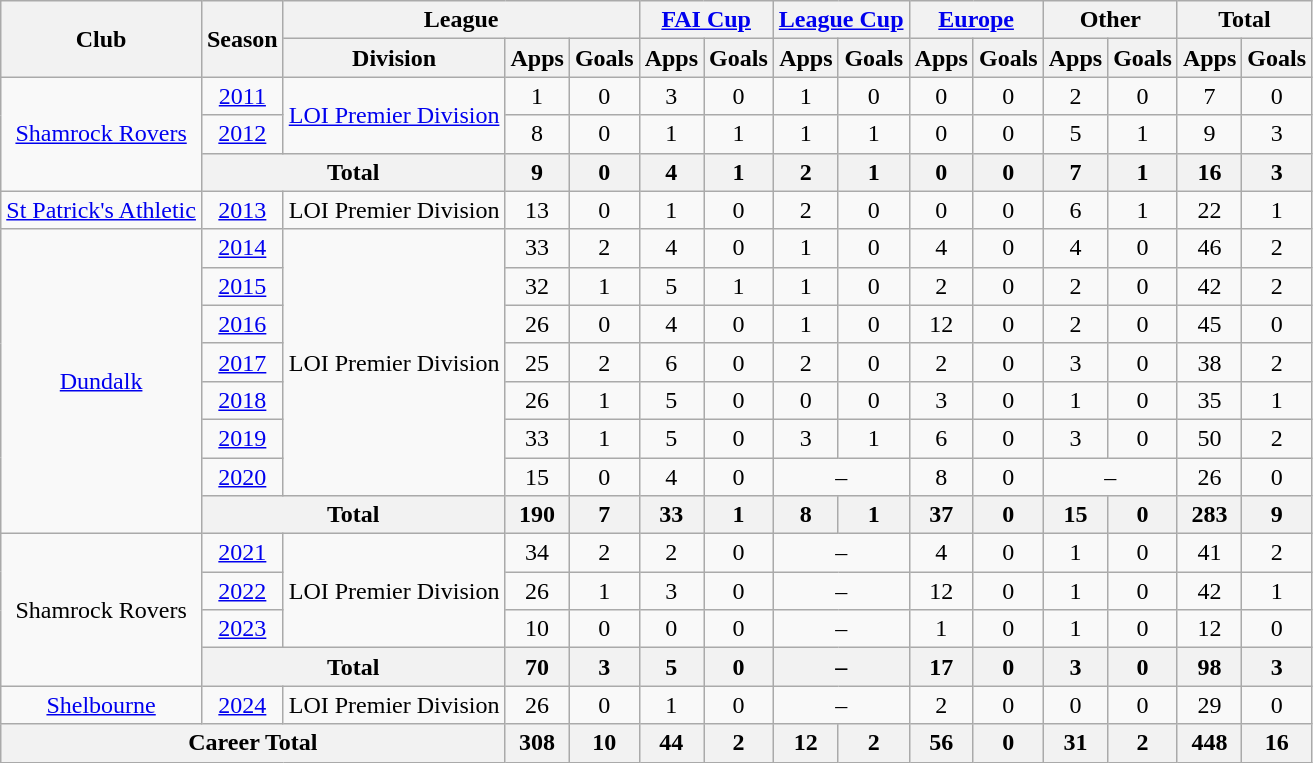<table class="wikitable" style="text-align:center">
<tr>
<th rowspan="2">Club</th>
<th rowspan="2">Season</th>
<th colspan="3">League</th>
<th colspan="2"><a href='#'>FAI Cup</a></th>
<th colspan="2"><a href='#'>League Cup</a></th>
<th colspan="2"><a href='#'>Europe</a></th>
<th colspan="2">Other</th>
<th colspan="2">Total</th>
</tr>
<tr>
<th>Division</th>
<th>Apps</th>
<th>Goals</th>
<th>Apps</th>
<th>Goals</th>
<th>Apps</th>
<th>Goals</th>
<th>Apps</th>
<th>Goals</th>
<th>Apps</th>
<th>Goals</th>
<th>Apps</th>
<th>Goals</th>
</tr>
<tr>
<td rowspan="3"><a href='#'>Shamrock Rovers</a></td>
<td><a href='#'>2011</a></td>
<td rowspan="2"><a href='#'>LOI Premier Division</a></td>
<td>1</td>
<td>0</td>
<td>3</td>
<td>0</td>
<td>1</td>
<td>0</td>
<td>0</td>
<td>0</td>
<td>2</td>
<td>0</td>
<td>7</td>
<td>0</td>
</tr>
<tr>
<td><a href='#'>2012</a></td>
<td>8</td>
<td>0</td>
<td>1</td>
<td>1</td>
<td>1</td>
<td>1</td>
<td>0</td>
<td>0</td>
<td>5</td>
<td>1</td>
<td>9</td>
<td>3</td>
</tr>
<tr>
<th colspan="2">Total</th>
<th>9</th>
<th>0</th>
<th>4</th>
<th>1</th>
<th>2</th>
<th>1</th>
<th>0</th>
<th>0</th>
<th>7</th>
<th>1</th>
<th>16</th>
<th>3</th>
</tr>
<tr>
<td><a href='#'>St Patrick's Athletic</a></td>
<td><a href='#'>2013</a></td>
<td>LOI Premier Division</td>
<td>13</td>
<td>0</td>
<td>1</td>
<td>0</td>
<td>2</td>
<td>0</td>
<td>0</td>
<td>0</td>
<td>6</td>
<td>1</td>
<td>22</td>
<td>1</td>
</tr>
<tr>
<td rowspan="8"><a href='#'>Dundalk</a></td>
<td><a href='#'>2014</a></td>
<td rowspan="7">LOI Premier Division</td>
<td>33</td>
<td>2</td>
<td>4</td>
<td>0</td>
<td>1</td>
<td>0</td>
<td>4</td>
<td>0</td>
<td>4</td>
<td>0</td>
<td>46</td>
<td>2</td>
</tr>
<tr>
<td><a href='#'>2015</a></td>
<td>32</td>
<td>1</td>
<td>5</td>
<td>1</td>
<td>1</td>
<td>0</td>
<td>2</td>
<td>0</td>
<td>2</td>
<td>0</td>
<td>42</td>
<td>2</td>
</tr>
<tr>
<td><a href='#'>2016</a></td>
<td>26</td>
<td>0</td>
<td>4</td>
<td>0</td>
<td>1</td>
<td>0</td>
<td>12</td>
<td>0</td>
<td>2</td>
<td>0</td>
<td>45</td>
<td>0</td>
</tr>
<tr>
<td><a href='#'>2017</a></td>
<td>25</td>
<td>2</td>
<td>6</td>
<td>0</td>
<td>2</td>
<td>0</td>
<td>2</td>
<td>0</td>
<td>3</td>
<td>0</td>
<td>38</td>
<td>2</td>
</tr>
<tr>
<td><a href='#'>2018</a></td>
<td>26</td>
<td>1</td>
<td>5</td>
<td>0</td>
<td>0</td>
<td>0</td>
<td>3</td>
<td>0</td>
<td>1</td>
<td>0</td>
<td>35</td>
<td>1</td>
</tr>
<tr>
<td><a href='#'>2019</a></td>
<td>33</td>
<td>1</td>
<td>5</td>
<td>0</td>
<td>3</td>
<td>1</td>
<td>6</td>
<td>0</td>
<td>3</td>
<td>0</td>
<td>50</td>
<td>2</td>
</tr>
<tr>
<td><a href='#'>2020</a></td>
<td>15</td>
<td>0</td>
<td>4</td>
<td>0</td>
<td colspan="2">–</td>
<td>8</td>
<td>0</td>
<td colspan="2">–</td>
<td>26</td>
<td>0</td>
</tr>
<tr>
<th colspan="2">Total</th>
<th>190</th>
<th>7</th>
<th>33</th>
<th>1</th>
<th>8</th>
<th>1</th>
<th>37</th>
<th>0</th>
<th>15</th>
<th>0</th>
<th>283</th>
<th>9</th>
</tr>
<tr>
<td rowspan="4">Shamrock Rovers</td>
<td><a href='#'>2021</a></td>
<td rowspan="3">LOI Premier Division</td>
<td>34</td>
<td>2</td>
<td>2</td>
<td>0</td>
<td colspan="2">–</td>
<td>4</td>
<td>0</td>
<td>1</td>
<td>0</td>
<td>41</td>
<td>2</td>
</tr>
<tr>
<td><a href='#'>2022</a></td>
<td>26</td>
<td>1</td>
<td>3</td>
<td>0</td>
<td colspan="2">–</td>
<td>12</td>
<td>0</td>
<td>1</td>
<td>0</td>
<td>42</td>
<td>1</td>
</tr>
<tr>
<td><a href='#'>2023</a></td>
<td>10</td>
<td>0</td>
<td>0</td>
<td>0</td>
<td colspan="2">–</td>
<td>1</td>
<td>0</td>
<td>1</td>
<td>0</td>
<td>12</td>
<td>0</td>
</tr>
<tr>
<th colspan="2">Total</th>
<th>70</th>
<th>3</th>
<th>5</th>
<th>0</th>
<th colspan="2">–</th>
<th>17</th>
<th>0</th>
<th>3</th>
<th>0</th>
<th>98</th>
<th>3</th>
</tr>
<tr>
<td><a href='#'>Shelbourne</a></td>
<td><a href='#'>2024</a></td>
<td>LOI Premier Division</td>
<td>26</td>
<td>0</td>
<td>1</td>
<td>0</td>
<td colspan="2">–</td>
<td>2</td>
<td>0</td>
<td>0</td>
<td>0</td>
<td>29</td>
<td>0</td>
</tr>
<tr>
<th colspan="3">Career Total</th>
<th>308</th>
<th>10</th>
<th>44</th>
<th>2</th>
<th>12</th>
<th>2</th>
<th>56</th>
<th>0</th>
<th>31</th>
<th>2</th>
<th>448</th>
<th>16</th>
</tr>
</table>
